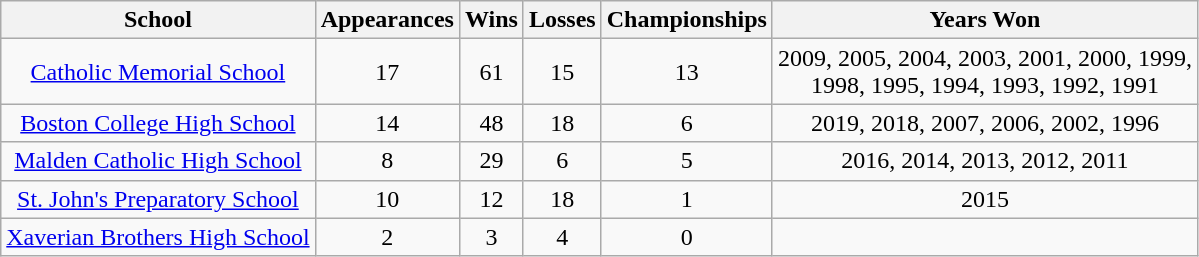<table class="wikitable sortable" style="text-align:center" border="1">
<tr>
<th>School</th>
<th>Appearances</th>
<th>Wins</th>
<th>Losses</th>
<th>Championships</th>
<th>Years Won</th>
</tr>
<tr>
<td><a href='#'>Catholic Memorial School</a></td>
<td>17</td>
<td>61</td>
<td>15</td>
<td>13</td>
<td>2009, 2005, 2004, 2003, 2001, 2000, 1999,<br> 1998, 1995, 1994, 1993, 1992, 1991</td>
</tr>
<tr>
<td><a href='#'>Boston College High School</a></td>
<td>14</td>
<td>48</td>
<td>18</td>
<td>6</td>
<td>2019, 2018, 2007, 2006, 2002, 1996</td>
</tr>
<tr>
<td><a href='#'>Malden Catholic High School</a></td>
<td>8</td>
<td>29</td>
<td>6</td>
<td>5</td>
<td>2016, 2014, 2013, 2012, 2011</td>
</tr>
<tr>
<td><a href='#'>St. John's Preparatory School</a></td>
<td>10</td>
<td>12</td>
<td>18</td>
<td>1</td>
<td>2015</td>
</tr>
<tr>
<td><a href='#'>Xaverian Brothers High School</a></td>
<td>2</td>
<td>3</td>
<td>4</td>
<td>0</td>
<td> </td>
</tr>
</table>
